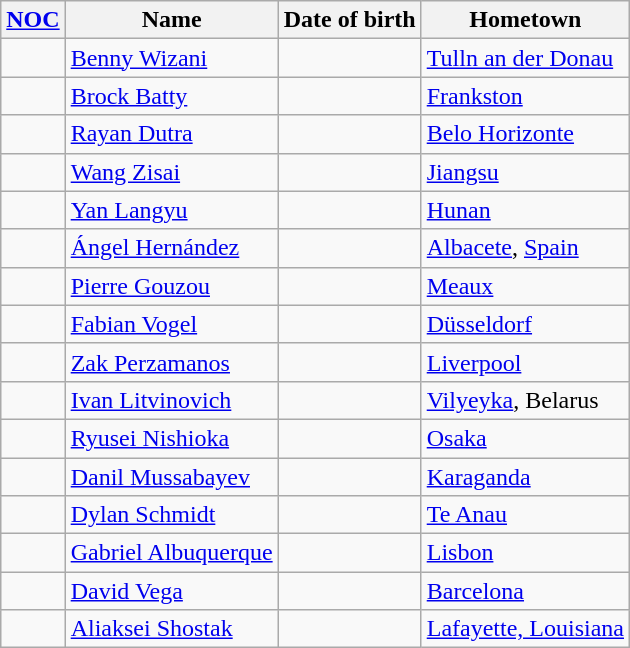<table class="wikitable sortable">
<tr>
<th><a href='#'>NOC</a></th>
<th>Name</th>
<th>Date of birth</th>
<th>Hometown</th>
</tr>
<tr>
<td></td>
<td><a href='#'>Benny Wizani</a></td>
<td></td>
<td><a href='#'>Tulln an der Donau</a></td>
</tr>
<tr>
<td></td>
<td><a href='#'>Brock Batty</a></td>
<td></td>
<td><a href='#'>Frankston</a></td>
</tr>
<tr>
<td></td>
<td><a href='#'>Rayan Dutra</a></td>
<td></td>
<td><a href='#'>Belo Horizonte</a></td>
</tr>
<tr>
<td></td>
<td><a href='#'>Wang Zisai</a></td>
<td></td>
<td><a href='#'>Jiangsu</a></td>
</tr>
<tr>
<td></td>
<td><a href='#'>Yan Langyu</a></td>
<td></td>
<td><a href='#'>Hunan</a></td>
</tr>
<tr>
<td></td>
<td><a href='#'>Ángel Hernández</a></td>
<td></td>
<td><a href='#'>Albacete</a>, <a href='#'>Spain</a></td>
</tr>
<tr>
<td></td>
<td><a href='#'>Pierre Gouzou</a></td>
<td></td>
<td><a href='#'>Meaux</a></td>
</tr>
<tr>
<td></td>
<td><a href='#'>Fabian Vogel</a></td>
<td></td>
<td><a href='#'>Düsseldorf</a></td>
</tr>
<tr>
<td></td>
<td><a href='#'>Zak Perzamanos</a></td>
<td></td>
<td><a href='#'>Liverpool</a></td>
</tr>
<tr>
<td></td>
<td><a href='#'>Ivan Litvinovich</a></td>
<td></td>
<td><a href='#'>Vilyeyka</a>, Belarus</td>
</tr>
<tr>
<td></td>
<td><a href='#'>Ryusei Nishioka</a></td>
<td></td>
<td><a href='#'>Osaka</a></td>
</tr>
<tr>
<td></td>
<td><a href='#'>Danil Mussabayev</a></td>
<td></td>
<td><a href='#'>Karaganda</a></td>
</tr>
<tr>
<td></td>
<td><a href='#'>Dylan Schmidt</a></td>
<td></td>
<td><a href='#'>Te Anau</a></td>
</tr>
<tr>
<td></td>
<td><a href='#'>Gabriel Albuquerque</a></td>
<td></td>
<td><a href='#'>Lisbon</a></td>
</tr>
<tr>
<td></td>
<td><a href='#'>David Vega</a></td>
<td></td>
<td><a href='#'>Barcelona</a></td>
</tr>
<tr>
<td></td>
<td><a href='#'>Aliaksei Shostak</a></td>
<td></td>
<td><a href='#'>Lafayette, Louisiana</a></td>
</tr>
</table>
